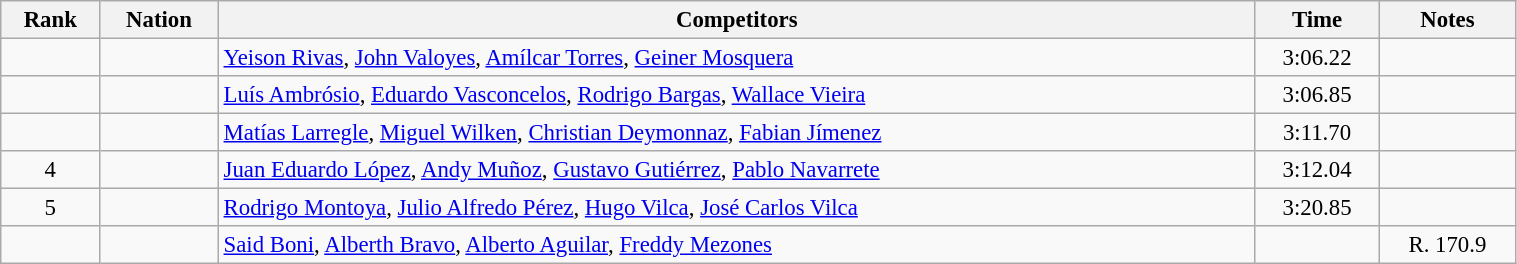<table class="wikitable sortable" width=80% style="text-align:center; font-size:95%">
<tr>
<th>Rank</th>
<th>Nation</th>
<th>Competitors</th>
<th>Time</th>
<th>Notes</th>
</tr>
<tr>
<td></td>
<td align=left></td>
<td align=left><a href='#'>Yeison Rivas</a>, <a href='#'>John Valoyes</a>, <a href='#'>Amílcar Torres</a>, <a href='#'>Geiner Mosquera</a></td>
<td>3:06.22</td>
<td></td>
</tr>
<tr>
<td></td>
<td align=left></td>
<td align=left><a href='#'>Luís Ambrósio</a>, <a href='#'>Eduardo Vasconcelos</a>, <a href='#'>Rodrigo Bargas</a>, <a href='#'>Wallace Vieira</a></td>
<td>3:06.85</td>
<td></td>
</tr>
<tr>
<td></td>
<td align=left></td>
<td align=left><a href='#'>Matías Larregle</a>, <a href='#'>Miguel Wilken</a>, <a href='#'>Christian Deymonnaz</a>, <a href='#'>Fabian Jímenez</a></td>
<td>3:11.70</td>
<td></td>
</tr>
<tr>
<td>4</td>
<td align=left></td>
<td align=left><a href='#'>Juan Eduardo López</a>, <a href='#'>Andy Muñoz</a>, <a href='#'>Gustavo Gutiérrez</a>, <a href='#'>Pablo Navarrete</a></td>
<td>3:12.04</td>
<td></td>
</tr>
<tr>
<td>5</td>
<td align=left></td>
<td align=left><a href='#'>Rodrigo Montoya</a>, <a href='#'>Julio Alfredo Pérez</a>, <a href='#'>Hugo Vilca</a>, <a href='#'>José Carlos Vilca</a></td>
<td>3:20.85</td>
<td></td>
</tr>
<tr>
<td></td>
<td align=left></td>
<td align=left><a href='#'>Said Boni</a>, <a href='#'>Alberth Bravo</a>, <a href='#'>Alberto Aguilar</a>, <a href='#'>Freddy Mezones</a></td>
<td></td>
<td>R. 170.9</td>
</tr>
</table>
